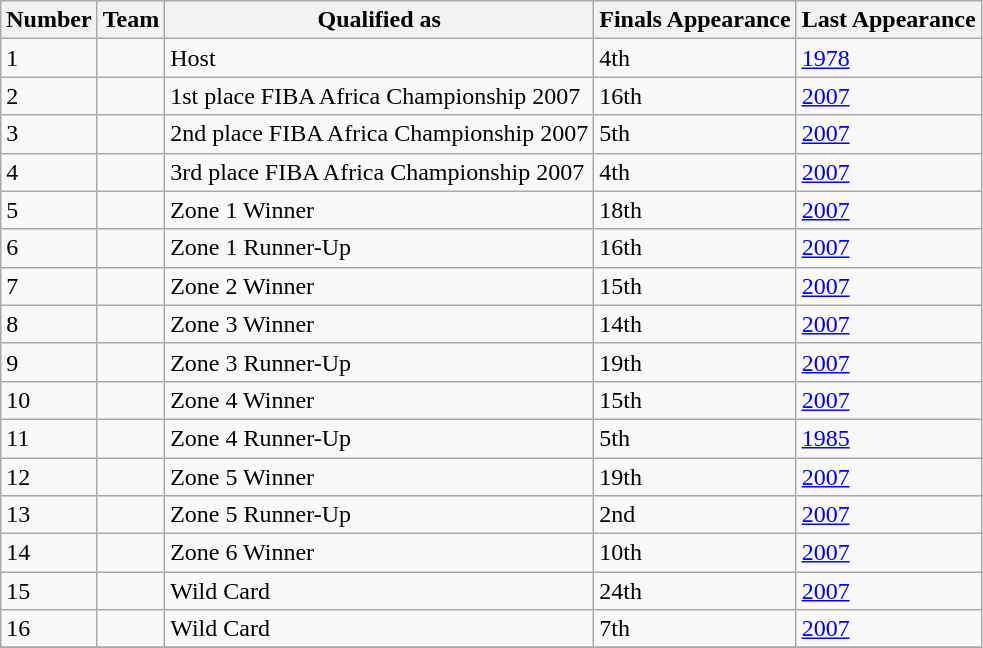<table class="wikitable">
<tr>
<th>Number</th>
<th>Team</th>
<th>Qualified as</th>
<th>Finals Appearance</th>
<th>Last Appearance</th>
</tr>
<tr bgcolor=>
<td>1</td>
<td></td>
<td>Host</td>
<td>4th</td>
<td><a href='#'>1978</a></td>
</tr>
<tr bgcolor=>
<td>2</td>
<td></td>
<td>1st place FIBA Africa Championship 2007</td>
<td>16th</td>
<td><a href='#'>2007</a></td>
</tr>
<tr bgcolor=>
<td>3</td>
<td></td>
<td>2nd place FIBA Africa Championship 2007</td>
<td>5th</td>
<td><a href='#'>2007</a></td>
</tr>
<tr>
<td>4</td>
<td></td>
<td>3rd place FIBA Africa Championship 2007</td>
<td>4th</td>
<td><a href='#'>2007</a></td>
</tr>
<tr>
<td>5</td>
<td></td>
<td>Zone 1 Winner</td>
<td>18th</td>
<td><a href='#'>2007</a></td>
</tr>
<tr>
<td>6</td>
<td></td>
<td>Zone 1 Runner-Up</td>
<td>16th</td>
<td><a href='#'>2007</a></td>
</tr>
<tr>
<td>7</td>
<td></td>
<td>Zone 2 Winner</td>
<td>15th</td>
<td><a href='#'>2007</a></td>
</tr>
<tr>
<td>8</td>
<td></td>
<td>Zone 3 Winner</td>
<td>14th</td>
<td><a href='#'>2007</a></td>
</tr>
<tr>
<td>9</td>
<td></td>
<td>Zone 3 Runner-Up</td>
<td>19th</td>
<td><a href='#'>2007</a></td>
</tr>
<tr>
<td>10</td>
<td></td>
<td>Zone 4 Winner</td>
<td>15th</td>
<td><a href='#'>2007</a></td>
</tr>
<tr>
<td>11</td>
<td></td>
<td>Zone 4 Runner-Up</td>
<td>5th</td>
<td><a href='#'>1985</a></td>
</tr>
<tr>
<td>12</td>
<td></td>
<td>Zone 5 Winner</td>
<td>19th</td>
<td><a href='#'>2007</a></td>
</tr>
<tr>
<td>13</td>
<td></td>
<td>Zone 5 Runner-Up</td>
<td>2nd</td>
<td><a href='#'>2007</a></td>
</tr>
<tr>
<td>14</td>
<td></td>
<td>Zone 6 Winner</td>
<td>10th</td>
<td><a href='#'>2007</a></td>
</tr>
<tr>
<td>15</td>
<td></td>
<td>Wild Card</td>
<td>24th</td>
<td><a href='#'>2007</a></td>
</tr>
<tr>
<td>16</td>
<td></td>
<td>Wild Card</td>
<td>7th</td>
<td><a href='#'>2007</a></td>
</tr>
<tr>
</tr>
</table>
